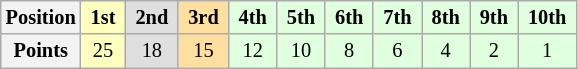<table class="wikitable" style="font-size:85%; text-align:center">
<tr>
<th>Position</th>
<td style="background:#ffffbf"> <strong>1st</strong> </td>
<td style="background:#dfdfdf"> <strong>2nd</strong> </td>
<td style="background:#ffdf9f"> <strong>3rd</strong> </td>
<td style="background:#dfffdf"> <strong>4th</strong> </td>
<td style="background:#dfffdf"> <strong>5th</strong> </td>
<td style="background:#dfffdf"> <strong>6th</strong> </td>
<td style="background:#dfffdf"> <strong>7th</strong> </td>
<td style="background:#dfffdf"> <strong>8th</strong> </td>
<td style="background:#dfffdf"> <strong>9th</strong> </td>
<td style="background:#dfffdf"> <strong>10th</strong> </td>
</tr>
<tr>
<th>Points</th>
<td style="background:#ffffbf">25</td>
<td style="background:#dfdfdf">18</td>
<td style="background:#ffdf9f">15</td>
<td style="background:#dfffdf">12</td>
<td style="background:#dfffdf">10</td>
<td style="background:#dfffdf">8</td>
<td style="background:#dfffdf">6</td>
<td style="background:#dfffdf">4</td>
<td style="background:#dfffdf">2</td>
<td style="background:#dfffdf">1</td>
</tr>
</table>
